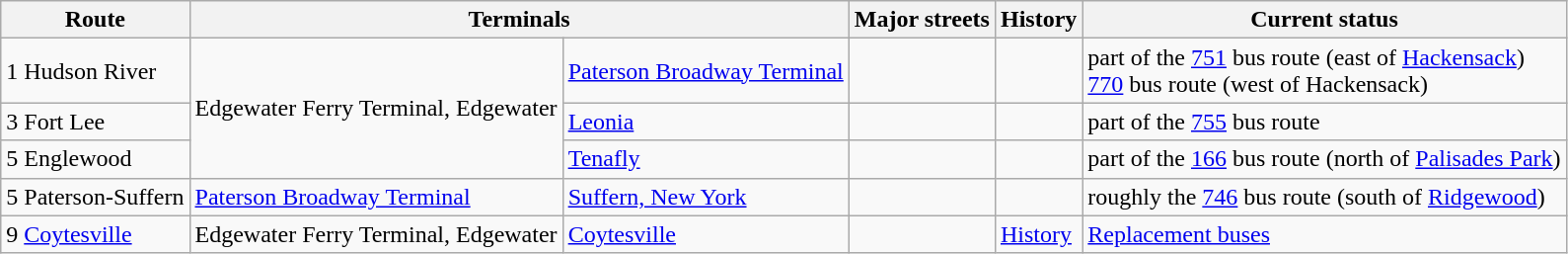<table class=wikitable>
<tr>
<th>Route</th>
<th colspan=2>Terminals</th>
<th>Major streets</th>
<th>History</th>
<th>Current status</th>
</tr>
<tr>
<td>1 Hudson River</td>
<td rowspan="3">Edgewater Ferry Terminal, Edgewater</td>
<td><a href='#'>Paterson Broadway Terminal</a></td>
<td></td>
<td></td>
<td>part of the <a href='#'>751</a> bus route (east of <a href='#'>Hackensack</a>)<br><a href='#'>770</a> bus route (west of Hackensack)</td>
</tr>
<tr>
<td>3 Fort Lee</td>
<td><a href='#'>Leonia</a></td>
<td></td>
<td></td>
<td>part of the <a href='#'>755</a> bus route</td>
</tr>
<tr>
<td>5 Englewood</td>
<td><a href='#'>Tenafly</a></td>
<td></td>
<td></td>
<td>part of the <a href='#'>166</a> bus route (north of <a href='#'>Palisades Park</a>)</td>
</tr>
<tr>
<td>5 Paterson-Suffern</td>
<td><a href='#'>Paterson Broadway Terminal</a></td>
<td><a href='#'>Suffern, New York</a></td>
<td></td>
<td></td>
<td>roughly the <a href='#'>746</a> bus route (south of <a href='#'>Ridgewood</a>)</td>
</tr>
<tr>
<td>9 <a href='#'>Coytesville</a></td>
<td>Edgewater Ferry Terminal, Edgewater</td>
<td><a href='#'>Coytesville</a></td>
<td></td>
<td><a href='#'>History</a></td>
<td><a href='#'>Replacement buses</a></td>
</tr>
</table>
